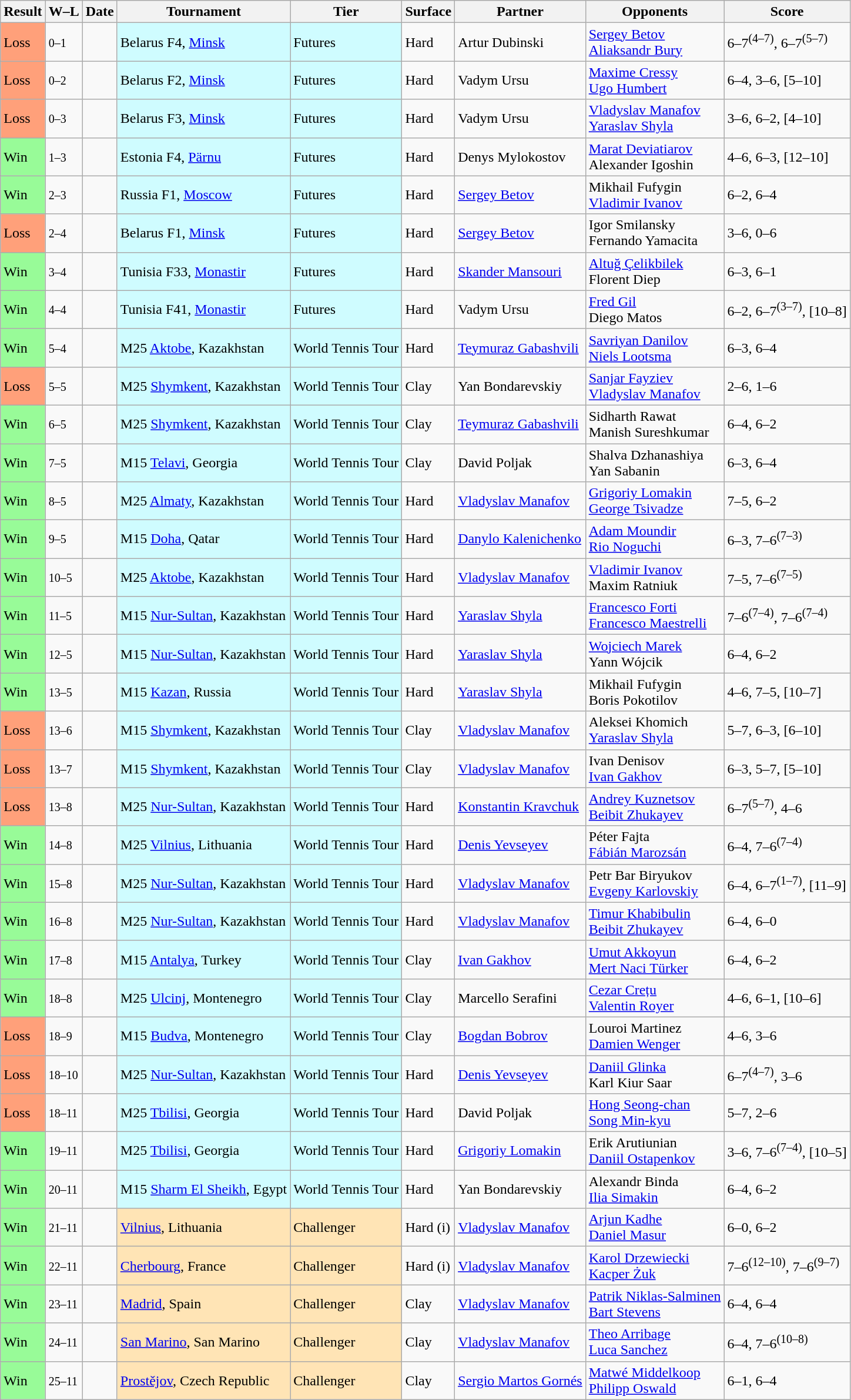<table class="sortable wikitable">
<tr>
<th>Result</th>
<th class="unsortable">W–L</th>
<th>Date</th>
<th>Tournament</th>
<th>Tier</th>
<th>Surface</th>
<th>Partner</th>
<th>Opponents</th>
<th class="unsortable">Score</th>
</tr>
<tr>
<td bgcolor=FFA07A>Loss</td>
<td><small>0–1</small></td>
<td></td>
<td style="background:#cffcff;">Belarus F4, <a href='#'>Minsk</a></td>
<td style="background:#cffcff;">Futures</td>
<td>Hard</td>
<td> Artur Dubinski</td>
<td> <a href='#'>Sergey Betov</a><br> <a href='#'>Aliaksandr Bury</a></td>
<td>6–7<sup>(4–7)</sup>, 6–7<sup>(5–7)</sup></td>
</tr>
<tr>
<td bgcolor=FFA07A>Loss</td>
<td><small>0–2</small></td>
<td></td>
<td style="background:#cffcff;">Belarus F2, <a href='#'>Minsk</a></td>
<td style="background:#cffcff;">Futures</td>
<td>Hard</td>
<td> Vadym Ursu</td>
<td> <a href='#'>Maxime Cressy</a><br> <a href='#'>Ugo Humbert</a></td>
<td>6–4, 3–6, [5–10]</td>
</tr>
<tr>
<td bgcolor=FFA07A>Loss</td>
<td><small>0–3</small></td>
<td></td>
<td style="background:#cffcff;">Belarus F3, <a href='#'>Minsk</a></td>
<td style="background:#cffcff;">Futures</td>
<td>Hard</td>
<td> Vadym Ursu</td>
<td> <a href='#'>Vladyslav Manafov</a><br> <a href='#'>Yaraslav Shyla</a></td>
<td>3–6, 6–2, [4–10]</td>
</tr>
<tr>
<td bgcolor=98FB98>Win</td>
<td><small>1–3</small></td>
<td></td>
<td style="background:#cffcff;">Estonia F4, <a href='#'>Pärnu</a></td>
<td style="background:#cffcff;">Futures</td>
<td>Hard</td>
<td> Denys Mylokostov</td>
<td> <a href='#'>Marat Deviatiarov</a><br> Alexander Igoshin</td>
<td>4–6, 6–3, [12–10]</td>
</tr>
<tr>
<td bgcolor=98FB98>Win</td>
<td><small>2–3</small></td>
<td></td>
<td style="background:#cffcff;">Russia F1, <a href='#'>Moscow</a></td>
<td style="background:#cffcff;">Futures</td>
<td>Hard</td>
<td> <a href='#'>Sergey Betov</a></td>
<td> Mikhail Fufygin<br> <a href='#'>Vladimir Ivanov</a></td>
<td>6–2, 6–4</td>
</tr>
<tr>
<td bgcolor=FFA07A>Loss</td>
<td><small>2–4</small></td>
<td></td>
<td style="background:#cffcff;">Belarus F1, <a href='#'>Minsk</a></td>
<td style="background:#cffcff;">Futures</td>
<td>Hard</td>
<td> <a href='#'>Sergey Betov</a></td>
<td> Igor Smilansky<br> Fernando Yamacita</td>
<td>3–6, 0–6</td>
</tr>
<tr>
<td bgcolor=98FB98>Win</td>
<td><small>3–4</small></td>
<td></td>
<td style="background:#cffcff;">Tunisia F33, <a href='#'>Monastir</a></td>
<td style="background:#cffcff;">Futures</td>
<td>Hard</td>
<td> <a href='#'>Skander Mansouri</a></td>
<td> <a href='#'>Altuğ Çelikbilek</a><br> Florent Diep</td>
<td>6–3, 6–1</td>
</tr>
<tr>
<td bgcolor=98FB98>Win</td>
<td><small>4–4</small></td>
<td></td>
<td style="background:#cffcff;">Tunisia F41, <a href='#'>Monastir</a></td>
<td style="background:#cffcff;">Futures</td>
<td>Hard</td>
<td> Vadym Ursu</td>
<td> <a href='#'>Fred Gil</a><br> Diego Matos</td>
<td>6–2, 6–7<sup>(3–7)</sup>, [10–8]</td>
</tr>
<tr>
<td bgcolor=98FB98>Win</td>
<td><small>5–4</small></td>
<td></td>
<td style="background:#cffcff;">M25 <a href='#'>Aktobe</a>, Kazakhstan</td>
<td style="background:#cffcff;">World Tennis Tour</td>
<td>Hard</td>
<td> <a href='#'>Teymuraz Gabashvili</a></td>
<td> <a href='#'>Savriyan Danilov</a><br> <a href='#'>Niels Lootsma</a></td>
<td>6–3, 6–4</td>
</tr>
<tr>
<td bgcolor=FFA07A>Loss</td>
<td><small>5–5</small></td>
<td></td>
<td style="background:#cffcff;">M25 <a href='#'>Shymkent</a>, Kazakhstan</td>
<td style="background:#cffcff;">World Tennis Tour</td>
<td>Clay</td>
<td> Yan Bondarevskiy</td>
<td> <a href='#'>Sanjar Fayziev</a><br> <a href='#'>Vladyslav Manafov</a></td>
<td>2–6, 1–6</td>
</tr>
<tr>
<td bgcolor=98FB98>Win</td>
<td><small>6–5</small></td>
<td></td>
<td style="background:#cffcff;">M25 <a href='#'>Shymkent</a>, Kazakhstan</td>
<td style="background:#cffcff;">World Tennis Tour</td>
<td>Clay</td>
<td> <a href='#'>Teymuraz Gabashvili</a></td>
<td> Sidharth Rawat<br> Manish Sureshkumar</td>
<td>6–4, 6–2</td>
</tr>
<tr>
<td bgcolor=98FB98>Win</td>
<td><small>7–5</small></td>
<td></td>
<td style="background:#cffcff;">M15 <a href='#'>Telavi</a>, Georgia</td>
<td style="background:#cffcff;">World Tennis Tour</td>
<td>Clay</td>
<td> David Poljak</td>
<td> Shalva Dzhanashiya<br> Yan Sabanin</td>
<td>6–3, 6–4</td>
</tr>
<tr>
<td bgcolor=98FB98>Win</td>
<td><small>8–5</small></td>
<td></td>
<td style="background:#cffcff;">M25 <a href='#'>Almaty</a>, Kazakhstan</td>
<td style="background:#cffcff;">World Tennis Tour</td>
<td>Hard</td>
<td> <a href='#'>Vladyslav Manafov</a></td>
<td> <a href='#'>Grigoriy Lomakin</a><br> <a href='#'>George Tsivadze</a></td>
<td>7–5, 6–2</td>
</tr>
<tr>
<td bgcolor=98FB98>Win</td>
<td><small>9–5</small></td>
<td></td>
<td style="background:#cffcff;">M15 <a href='#'>Doha</a>, Qatar</td>
<td style="background:#cffcff;">World Tennis Tour</td>
<td>Hard</td>
<td> <a href='#'>Danylo Kalenichenko</a></td>
<td> <a href='#'>Adam Moundir</a><br> <a href='#'>Rio Noguchi</a></td>
<td>6–3, 7–6<sup>(7–3)</sup></td>
</tr>
<tr>
<td bgcolor=98FB98>Win</td>
<td><small>10–5</small></td>
<td></td>
<td style="background:#cffcff;">M25 <a href='#'>Aktobe</a>, Kazakhstan</td>
<td style="background:#cffcff;">World Tennis Tour</td>
<td>Hard</td>
<td> <a href='#'>Vladyslav Manafov</a></td>
<td> <a href='#'>Vladimir Ivanov</a><br> Maxim Ratniuk</td>
<td>7–5, 7–6<sup>(7–5)</sup></td>
</tr>
<tr>
<td bgcolor=98FB98>Win</td>
<td><small>11–5</small></td>
<td></td>
<td style="background:#cffcff;">M15 <a href='#'>Nur-Sultan</a>, Kazakhstan</td>
<td style="background:#cffcff;">World Tennis Tour</td>
<td>Hard</td>
<td> <a href='#'>Yaraslav Shyla</a></td>
<td> <a href='#'>Francesco Forti</a><br> <a href='#'>Francesco Maestrelli</a></td>
<td>7–6<sup>(7–4)</sup>, 7–6<sup>(7–4)</sup></td>
</tr>
<tr>
<td bgcolor=98FB98>Win</td>
<td><small>12–5</small></td>
<td></td>
<td style="background:#cffcff;">M15 <a href='#'>Nur-Sultan</a>, Kazakhstan</td>
<td style="background:#cffcff;">World Tennis Tour</td>
<td>Hard</td>
<td> <a href='#'>Yaraslav Shyla</a></td>
<td> <a href='#'>Wojciech Marek</a><br> Yann Wójcik</td>
<td>6–4, 6–2</td>
</tr>
<tr>
<td bgcolor=98FB98>Win</td>
<td><small>13–5</small></td>
<td></td>
<td style="background:#cffcff;">M15 <a href='#'>Kazan</a>, Russia</td>
<td style="background:#cffcff;">World Tennis Tour</td>
<td>Hard</td>
<td> <a href='#'>Yaraslav Shyla</a></td>
<td> Mikhail Fufygin<br> Boris Pokotilov</td>
<td>4–6, 7–5, [10–7]</td>
</tr>
<tr>
<td bgcolor=FFA07A>Loss</td>
<td><small>13–6</small></td>
<td></td>
<td style="background:#cffcff;">M15 <a href='#'>Shymkent</a>, Kazakhstan</td>
<td style="background:#cffcff;">World Tennis Tour</td>
<td>Clay</td>
<td> <a href='#'>Vladyslav Manafov</a></td>
<td> Aleksei Khomich<br> <a href='#'>Yaraslav Shyla</a></td>
<td>5–7, 6–3, [6–10]</td>
</tr>
<tr>
<td bgcolor=FFA07A>Loss</td>
<td><small>13–7</small></td>
<td></td>
<td style="background:#cffcff;">M15 <a href='#'>Shymkent</a>, Kazakhstan</td>
<td style="background:#cffcff;">World Tennis Tour</td>
<td>Clay</td>
<td> <a href='#'>Vladyslav Manafov</a></td>
<td> Ivan Denisov<br> <a href='#'>Ivan Gakhov</a></td>
<td>6–3, 5–7, [5–10]</td>
</tr>
<tr>
<td bgcolor=FFA07A>Loss</td>
<td><small>13–8</small></td>
<td></td>
<td style="background:#cffcff;">M25 <a href='#'>Nur-Sultan</a>, Kazakhstan</td>
<td style="background:#cffcff;">World Tennis Tour</td>
<td>Hard</td>
<td> <a href='#'>Konstantin Kravchuk</a></td>
<td> <a href='#'>Andrey Kuznetsov</a><br> <a href='#'>Beibit Zhukayev</a></td>
<td>6–7<sup>(5–7)</sup>, 4–6</td>
</tr>
<tr>
<td bgcolor=98FB98>Win</td>
<td><small>14–8</small></td>
<td></td>
<td style="background:#cffcff;">M25 <a href='#'>Vilnius</a>, Lithuania</td>
<td style="background:#cffcff;">World Tennis Tour</td>
<td>Hard</td>
<td> <a href='#'>Denis Yevseyev</a></td>
<td> Péter Fajta<br> <a href='#'>Fábián Marozsán</a></td>
<td>6–4, 7–6<sup>(7–4)</sup></td>
</tr>
<tr>
<td bgcolor=98FB98>Win</td>
<td><small>15–8</small></td>
<td></td>
<td style="background:#cffcff;">M25 <a href='#'>Nur-Sultan</a>, Kazakhstan</td>
<td style="background:#cffcff;">World Tennis Tour</td>
<td>Hard</td>
<td> <a href='#'>Vladyslav Manafov</a></td>
<td> Petr Bar Biryukov<br> <a href='#'>Evgeny Karlovskiy</a></td>
<td>6–4, 6–7<sup>(1–7)</sup>, [11–9]</td>
</tr>
<tr>
<td bgcolor=98FB98>Win</td>
<td><small>16–8</small></td>
<td></td>
<td style="background:#cffcff;">M25 <a href='#'>Nur-Sultan</a>, Kazakhstan</td>
<td style="background:#cffcff;">World Tennis Tour</td>
<td>Hard</td>
<td> <a href='#'>Vladyslav Manafov</a></td>
<td> <a href='#'>Timur Khabibulin</a><br> <a href='#'>Beibit Zhukayev</a></td>
<td>6–4, 6–0</td>
</tr>
<tr>
<td bgcolor=98FB98>Win</td>
<td><small>17–8</small></td>
<td></td>
<td style="background:#cffcff;">M15 <a href='#'>Antalya</a>, Turkey</td>
<td style="background:#cffcff;">World Tennis Tour</td>
<td>Clay</td>
<td> <a href='#'>Ivan Gakhov</a></td>
<td> <a href='#'>Umut Akkoyun</a><br> <a href='#'>Mert Naci Türker</a></td>
<td>6–4, 6–2</td>
</tr>
<tr>
<td bgcolor=98FB98>Win</td>
<td><small>18–8</small></td>
<td></td>
<td style="background:#cffcff;">M25 <a href='#'>Ulcinj</a>, Montenegro</td>
<td style="background:#cffcff;">World Tennis Tour</td>
<td>Clay</td>
<td> Marcello Serafini</td>
<td> <a href='#'>Cezar Crețu</a><br> <a href='#'>Valentin Royer</a></td>
<td>4–6, 6–1, [10–6]</td>
</tr>
<tr>
<td bgcolor=FFA07A>Loss</td>
<td><small>18–9</small></td>
<td></td>
<td style="background:#cffcff;">M15 <a href='#'>Budva</a>, Montenegro</td>
<td style="background:#cffcff;">World Tennis Tour</td>
<td>Clay</td>
<td> <a href='#'>Bogdan Bobrov</a></td>
<td> Louroi Martinez<br> <a href='#'>Damien Wenger</a></td>
<td>4–6, 3–6</td>
</tr>
<tr>
<td bgcolor=FFA07A>Loss</td>
<td><small>18–10</small></td>
<td></td>
<td style="background:#cffcff;">M25 <a href='#'>Nur-Sultan</a>, Kazakhstan</td>
<td style="background:#cffcff;">World Tennis Tour</td>
<td>Hard</td>
<td> <a href='#'>Denis Yevseyev</a></td>
<td> <a href='#'>Daniil Glinka</a><br> Karl Kiur Saar</td>
<td>6–7<sup>(4–7)</sup>, 3–6</td>
</tr>
<tr>
<td bgcolor=FFA07A>Loss</td>
<td><small>18–11</small></td>
<td></td>
<td style="background:#cffcff;">M25 <a href='#'>Tbilisi</a>, Georgia</td>
<td style="background:#cffcff;">World Tennis Tour</td>
<td>Hard</td>
<td> David Poljak</td>
<td> <a href='#'>Hong Seong-chan</a><br> <a href='#'>Song Min-kyu</a></td>
<td>5–7, 2–6</td>
</tr>
<tr>
<td bgcolor=98FB98>Win</td>
<td><small>19–11</small></td>
<td></td>
<td style="background:#cffcff;">M25 <a href='#'>Tbilisi</a>, Georgia</td>
<td style="background:#cffcff;">World Tennis Tour</td>
<td>Hard</td>
<td> <a href='#'>Grigoriy Lomakin</a></td>
<td> Erik Arutiunian<br> <a href='#'>Daniil Ostapenkov</a></td>
<td>3–6, 7–6<sup>(7–4)</sup>, [10–5]</td>
</tr>
<tr>
<td bgcolor=98FB98>Win</td>
<td><small>20–11</small></td>
<td></td>
<td style="background:#cffcff;">M15 <a href='#'>Sharm El Sheikh</a>, Egypt</td>
<td style="background:#cffcff;">World Tennis Tour</td>
<td>Hard</td>
<td> Yan Bondarevskiy</td>
<td> Alexandr Binda<br> <a href='#'>Ilia Simakin</a></td>
<td>6–4, 6–2</td>
</tr>
<tr>
<td bgcolor=98FB98>Win</td>
<td><small>21–11</small></td>
<td><a href='#'></a></td>
<td style="background:moccasin;"><a href='#'>Vilnius</a>, Lithuania</td>
<td style="background:moccasin;">Challenger</td>
<td>Hard (i)</td>
<td> <a href='#'>Vladyslav Manafov</a></td>
<td> <a href='#'>Arjun Kadhe</a><br> <a href='#'>Daniel Masur</a></td>
<td>6–0, 6–2</td>
</tr>
<tr>
<td bgcolor=98FB98>Win</td>
<td><small>22–11</small></td>
<td><a href='#'></a></td>
<td style="background:moccasin;"><a href='#'>Cherbourg</a>, France</td>
<td style="background:moccasin;">Challenger</td>
<td>Hard (i)</td>
<td> <a href='#'>Vladyslav Manafov</a></td>
<td> <a href='#'>Karol Drzewiecki</a><br> <a href='#'>Kacper Żuk</a></td>
<td>7–6<sup>(12–10)</sup>, 7–6<sup>(9–7)</sup></td>
</tr>
<tr>
<td bgcolor=98FB98>Win</td>
<td><small>23–11</small></td>
<td><a href='#'></a></td>
<td style="background:moccasin;"><a href='#'>Madrid</a>, Spain</td>
<td style="background:moccasin;">Challenger</td>
<td>Clay</td>
<td> <a href='#'>Vladyslav Manafov</a></td>
<td> <a href='#'>Patrik Niklas-Salminen</a><br> <a href='#'>Bart Stevens</a></td>
<td>6–4, 6–4</td>
</tr>
<tr>
<td bgcolor=98FB98>Win</td>
<td><small>24–11</small></td>
<td><a href='#'></a></td>
<td style="background:moccasin;"><a href='#'>San Marino</a>, San Marino</td>
<td style="background:moccasin;">Challenger</td>
<td>Clay</td>
<td> <a href='#'>Vladyslav Manafov</a></td>
<td> <a href='#'>Theo Arribage</a><br> <a href='#'>Luca Sanchez</a></td>
<td>6–4, 7–6<sup>(10–8)</sup></td>
</tr>
<tr>
<td bgcolor=98FB98>Win</td>
<td><small>25–11</small></td>
<td><a href='#'></a></td>
<td style=background:moccasin><a href='#'>Prostějov</a>, Czech Republic</td>
<td style=background:moccasin>Challenger</td>
<td>Clay</td>
<td> <a href='#'>Sergio Martos Gornés</a></td>
<td> <a href='#'>Matwé Middelkoop</a><br>  <a href='#'>Philipp Oswald</a></td>
<td>6–1, 6–4</td>
</tr>
</table>
